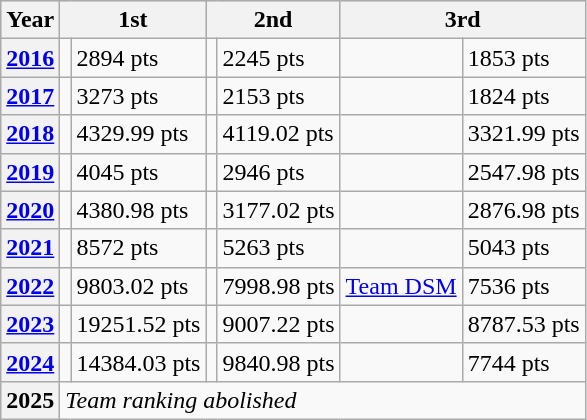<table class="wikitable">
<tr style="background:#ccf;">
<th>Year</th>
<th colspan=2>1st</th>
<th colspan=2>2nd</th>
<th colspan=2>3rd</th>
</tr>
<tr>
<th><a href='#'>2016</a></th>
<td> </td>
<td>2894 pts</td>
<td> </td>
<td>2245 pts</td>
<td> </td>
<td>1853 pts</td>
</tr>
<tr>
<th><a href='#'>2017</a></th>
<td> </td>
<td>3273 pts</td>
<td> </td>
<td>2153 pts</td>
<td> </td>
<td>1824 pts</td>
</tr>
<tr>
<th><a href='#'>2018</a></th>
<td align=left> </td>
<td>4329.99 pts</td>
<td align=left> </td>
<td>4119.02 pts</td>
<td align=left> </td>
<td>3321.99 pts</td>
</tr>
<tr>
<th><a href='#'>2019</a></th>
<td align=left> </td>
<td>4045 pts</td>
<td align=left> </td>
<td>2946 pts</td>
<td align=left> </td>
<td>2547.98 pts</td>
</tr>
<tr>
<th><a href='#'>2020</a></th>
<td align=left> </td>
<td>4380.98 pts</td>
<td align=left> </td>
<td>3177.02 pts</td>
<td align=left> </td>
<td>2876.98 pts</td>
</tr>
<tr>
<th><a href='#'>2021</a></th>
<td align=left> </td>
<td>8572 pts</td>
<td align=left> </td>
<td>5263 pts</td>
<td align=left> </td>
<td>5043 pts</td>
</tr>
<tr>
<th><a href='#'>2022</a></th>
<td align=left> </td>
<td>9803.02 pts</td>
<td align=left> </td>
<td>7998.98 pts</td>
<td align=left> <a href='#'>Team DSM</a></td>
<td>7536 pts</td>
</tr>
<tr>
<th><a href='#'>2023</a></th>
<td> </td>
<td>19251.52 pts</td>
<td> </td>
<td>9007.22 pts</td>
<td> </td>
<td>8787.53 pts</td>
</tr>
<tr>
<th><a href='#'>2024</a></th>
<td> </td>
<td>14384.03 pts</td>
<td> </td>
<td>9840.98 pts</td>
<td> </td>
<td>7744 pts</td>
</tr>
<tr>
<th>2025</th>
<td colspan="6"><em>Team ranking abolished</em></td>
</tr>
</table>
